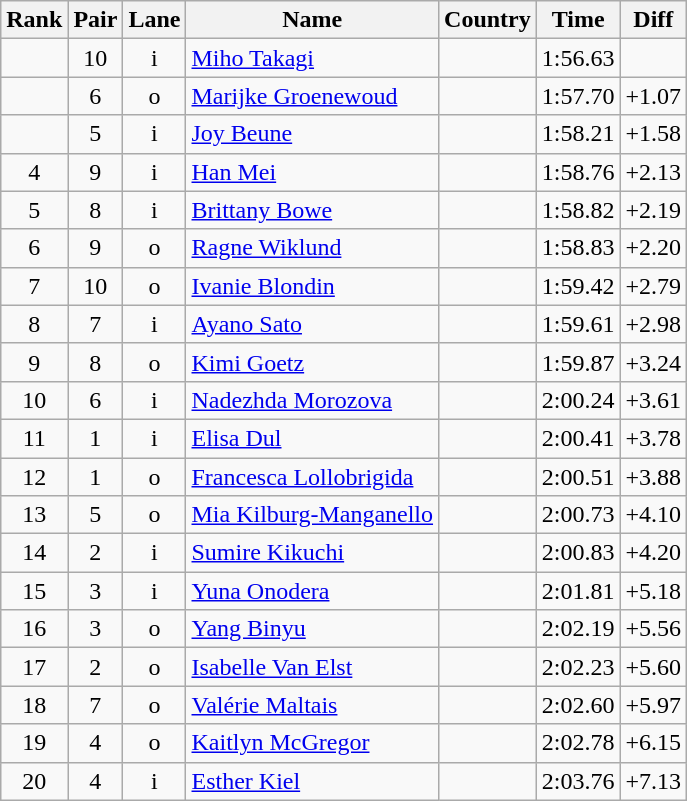<table class="wikitable sortable" style="text-align:center">
<tr>
<th>Rank</th>
<th>Pair</th>
<th>Lane</th>
<th>Name</th>
<th>Country</th>
<th>Time</th>
<th>Diff</th>
</tr>
<tr>
<td></td>
<td>10</td>
<td>i</td>
<td align=left><a href='#'>Miho Takagi</a></td>
<td align=left></td>
<td>1:56.63</td>
<td></td>
</tr>
<tr>
<td></td>
<td>6</td>
<td>o</td>
<td align=left><a href='#'>Marijke Groenewoud</a></td>
<td align=left></td>
<td>1:57.70</td>
<td>+1.07</td>
</tr>
<tr>
<td></td>
<td>5</td>
<td>i</td>
<td align=left><a href='#'>Joy Beune</a></td>
<td align=left></td>
<td>1:58.21</td>
<td>+1.58</td>
</tr>
<tr>
<td>4</td>
<td>9</td>
<td>i</td>
<td align=left><a href='#'>Han Mei</a></td>
<td align=left></td>
<td>1:58.76</td>
<td>+2.13</td>
</tr>
<tr>
<td>5</td>
<td>8</td>
<td>i</td>
<td align=left><a href='#'>Brittany Bowe</a></td>
<td align=left></td>
<td>1:58.82</td>
<td>+2.19</td>
</tr>
<tr>
<td>6</td>
<td>9</td>
<td>o</td>
<td align=left><a href='#'>Ragne Wiklund</a></td>
<td align=left></td>
<td>1:58.83</td>
<td>+2.20</td>
</tr>
<tr>
<td>7</td>
<td>10</td>
<td>o</td>
<td align=left><a href='#'>Ivanie Blondin</a></td>
<td align=left></td>
<td>1:59.42</td>
<td>+2.79</td>
</tr>
<tr>
<td>8</td>
<td>7</td>
<td>i</td>
<td align=left><a href='#'>Ayano Sato</a></td>
<td align=left></td>
<td>1:59.61</td>
<td>+2.98</td>
</tr>
<tr>
<td>9</td>
<td>8</td>
<td>o</td>
<td align=left><a href='#'>Kimi Goetz</a></td>
<td align=left></td>
<td>1:59.87</td>
<td>+3.24</td>
</tr>
<tr>
<td>10</td>
<td>6</td>
<td>i</td>
<td align=left><a href='#'>Nadezhda Morozova</a></td>
<td align=left></td>
<td>2:00.24</td>
<td>+3.61</td>
</tr>
<tr>
<td>11</td>
<td>1</td>
<td>i</td>
<td align=left><a href='#'>Elisa Dul</a></td>
<td align=left></td>
<td>2:00.41</td>
<td>+3.78</td>
</tr>
<tr>
<td>12</td>
<td>1</td>
<td>o</td>
<td align=left><a href='#'>Francesca Lollobrigida</a></td>
<td align=left></td>
<td>2:00.51</td>
<td>+3.88</td>
</tr>
<tr>
<td>13</td>
<td>5</td>
<td>o</td>
<td align=left><a href='#'>Mia Kilburg-Manganello</a></td>
<td align=left></td>
<td>2:00.73</td>
<td>+4.10</td>
</tr>
<tr>
<td>14</td>
<td>2</td>
<td>i</td>
<td align=left><a href='#'>Sumire Kikuchi</a></td>
<td align=left></td>
<td>2:00.83</td>
<td>+4.20</td>
</tr>
<tr>
<td>15</td>
<td>3</td>
<td>i</td>
<td align=left><a href='#'>Yuna Onodera</a></td>
<td align=left></td>
<td>2:01.81</td>
<td>+5.18</td>
</tr>
<tr>
<td>16</td>
<td>3</td>
<td>o</td>
<td align=left><a href='#'>Yang Binyu</a></td>
<td align=left></td>
<td>2:02.19</td>
<td>+5.56</td>
</tr>
<tr>
<td>17</td>
<td>2</td>
<td>o</td>
<td align=left><a href='#'>Isabelle Van Elst</a></td>
<td align=left></td>
<td>2:02.23</td>
<td>+5.60</td>
</tr>
<tr>
<td>18</td>
<td>7</td>
<td>o</td>
<td align=left><a href='#'>Valérie Maltais</a></td>
<td align=left></td>
<td>2:02.60</td>
<td>+5.97</td>
</tr>
<tr>
<td>19</td>
<td>4</td>
<td>o</td>
<td align=left><a href='#'>Kaitlyn McGregor</a></td>
<td align=left></td>
<td>2:02.78</td>
<td>+6.15</td>
</tr>
<tr>
<td>20</td>
<td>4</td>
<td>i</td>
<td align=left><a href='#'>Esther Kiel</a></td>
<td align=left></td>
<td>2:03.76</td>
<td>+7.13</td>
</tr>
</table>
